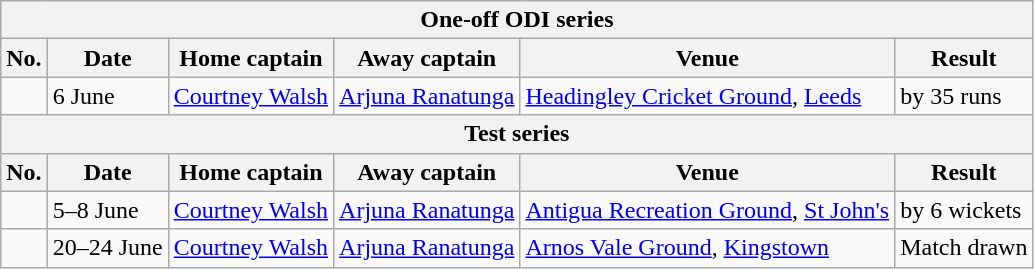<table class="wikitable">
<tr>
<th colspan="9">One-off ODI series</th>
</tr>
<tr>
<th>No.</th>
<th>Date</th>
<th>Home captain</th>
<th>Away captain</th>
<th>Venue</th>
<th>Result</th>
</tr>
<tr>
<td></td>
<td>6 June</td>
<td><a href='#'>Courtney Walsh</a></td>
<td><a href='#'>Arjuna Ranatunga</a></td>
<td><a href='#'>Headingley Cricket Ground</a>, <a href='#'>Leeds</a></td>
<td> by 35 runs</td>
</tr>
<tr>
<th colspan="9">Test series</th>
</tr>
<tr>
<th>No.</th>
<th>Date</th>
<th>Home captain</th>
<th>Away captain</th>
<th>Venue</th>
<th>Result</th>
</tr>
<tr>
<td></td>
<td>5–8 June</td>
<td><a href='#'>Courtney Walsh</a></td>
<td><a href='#'>Arjuna Ranatunga</a></td>
<td><a href='#'>Antigua Recreation Ground</a>, <a href='#'>St John's</a></td>
<td> by 6 wickets</td>
</tr>
<tr>
<td></td>
<td>20–24 June</td>
<td><a href='#'>Courtney Walsh</a></td>
<td><a href='#'>Arjuna Ranatunga</a></td>
<td><a href='#'>Arnos Vale Ground</a>, <a href='#'>Kingstown</a></td>
<td>Match drawn</td>
</tr>
</table>
